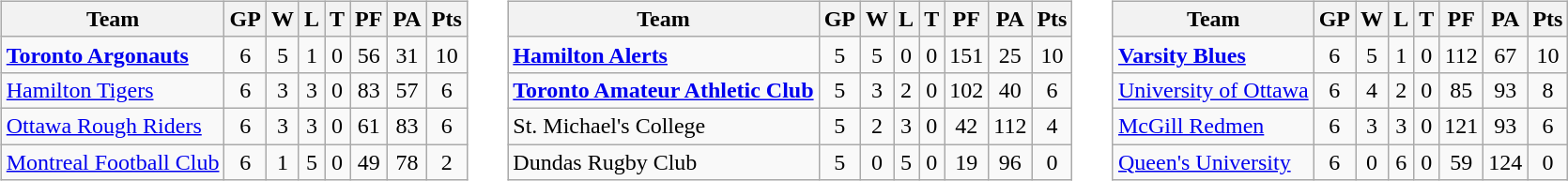<table cellspacing="10">
<tr>
<td valign="top"><br><table class="wikitable">
<tr>
<th>Team</th>
<th>GP</th>
<th>W</th>
<th>L</th>
<th>T</th>
<th>PF</th>
<th>PA</th>
<th>Pts</th>
</tr>
<tr align="center">
<td align="left"><strong><a href='#'>Toronto Argonauts</a></strong></td>
<td>6</td>
<td>5</td>
<td>1</td>
<td>0</td>
<td>56</td>
<td>31</td>
<td>10</td>
</tr>
<tr align="center">
<td align="left"><a href='#'>Hamilton Tigers</a></td>
<td>6</td>
<td>3</td>
<td>3</td>
<td>0</td>
<td>83</td>
<td>57</td>
<td>6</td>
</tr>
<tr align="center">
<td align="left"><a href='#'>Ottawa Rough Riders</a></td>
<td>6</td>
<td>3</td>
<td>3</td>
<td>0</td>
<td>61</td>
<td>83</td>
<td>6</td>
</tr>
<tr align="center">
<td align="left"><a href='#'>Montreal Football Club</a></td>
<td>6</td>
<td>1</td>
<td>5</td>
<td>0</td>
<td>49</td>
<td>78</td>
<td>2</td>
</tr>
</table>
</td>
<td valign="top"><br><table class="wikitable">
<tr>
<th>Team</th>
<th>GP</th>
<th>W</th>
<th>L</th>
<th>T</th>
<th>PF</th>
<th>PA</th>
<th>Pts</th>
</tr>
<tr align="center">
<td align="left"><strong><a href='#'>Hamilton Alerts</a></strong></td>
<td>5</td>
<td>5</td>
<td>0</td>
<td>0</td>
<td>151</td>
<td>25</td>
<td>10</td>
</tr>
<tr align="center">
<td align="left"><strong><a href='#'>Toronto Amateur Athletic Club</a></strong></td>
<td>5</td>
<td>3</td>
<td>2</td>
<td>0</td>
<td>102</td>
<td>40</td>
<td>6</td>
</tr>
<tr align="center">
<td align="left">St. Michael's College</td>
<td>5</td>
<td>2</td>
<td>3</td>
<td>0</td>
<td>42</td>
<td>112</td>
<td>4</td>
</tr>
<tr align="center">
<td align="left">Dundas Rugby Club</td>
<td>5</td>
<td>0</td>
<td>5</td>
<td>0</td>
<td>19</td>
<td>96</td>
<td>0</td>
</tr>
</table>
</td>
<td valign="top"><br><table class="wikitable">
<tr>
<th>Team</th>
<th>GP</th>
<th>W</th>
<th>L</th>
<th>T</th>
<th>PF</th>
<th>PA</th>
<th>Pts</th>
</tr>
<tr align="center">
<td align="left"><strong><a href='#'>Varsity Blues</a></strong></td>
<td>6</td>
<td>5</td>
<td>1</td>
<td>0</td>
<td>112</td>
<td>67</td>
<td>10</td>
</tr>
<tr align="center">
<td align="left"><a href='#'>University of Ottawa</a></td>
<td>6</td>
<td>4</td>
<td>2</td>
<td>0</td>
<td>85</td>
<td>93</td>
<td>8</td>
</tr>
<tr align="center">
<td align="left"><a href='#'>McGill Redmen</a></td>
<td>6</td>
<td>3</td>
<td>3</td>
<td>0</td>
<td>121</td>
<td>93</td>
<td>6</td>
</tr>
<tr align="center">
<td align="left"><a href='#'>Queen's University</a></td>
<td>6</td>
<td>0</td>
<td>6</td>
<td>0</td>
<td>59</td>
<td>124</td>
<td>0</td>
</tr>
</table>
</td>
</tr>
</table>
